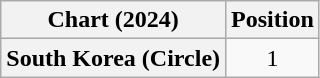<table class="wikitable plainrowheaders" style="text-align:center">
<tr>
<th scope="col">Chart (2024)</th>
<th scope="col">Position</th>
</tr>
<tr>
<th scope="row">South Korea (Circle)</th>
<td>1</td>
</tr>
</table>
